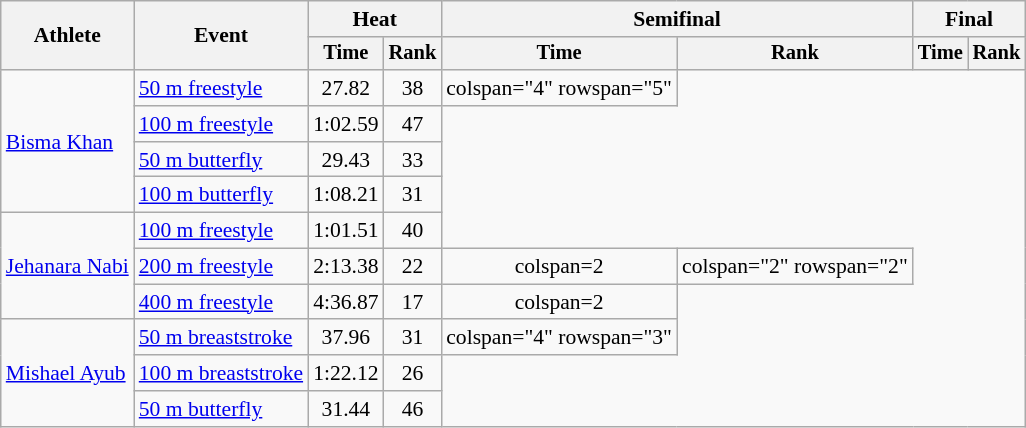<table class=wikitable style=font-size:90%>
<tr>
<th rowspan=2>Athlete</th>
<th rowspan=2>Event</th>
<th colspan=2>Heat</th>
<th colspan=2>Semifinal</th>
<th colspan=2>Final</th>
</tr>
<tr style=font-size:95%>
<th>Time</th>
<th>Rank</th>
<th>Time</th>
<th>Rank</th>
<th>Time</th>
<th>Rank</th>
</tr>
<tr align=center>
<td align=left rowspan=4><a href='#'>Bisma Khan</a></td>
<td align=left rowspan="1"><a href='#'>50 m freestyle</a></td>
<td>27.82</td>
<td>38</td>
<td>colspan="4" rowspan="5"</td>
</tr>
<tr align=center>
<td align=left rowspan="1"><a href='#'>100 m freestyle</a></td>
<td>1:02.59</td>
<td>47</td>
</tr>
<tr align=center>
<td align=left rowspan="1"><a href='#'>50 m butterfly</a></td>
<td>29.43</td>
<td>33</td>
</tr>
<tr align=center>
<td align=left rowspan="1"><a href='#'>100 m butterfly</a></td>
<td>1:08.21</td>
<td>31</td>
</tr>
<tr align=center>
<td align=left rowspan=3><a href='#'>Jehanara Nabi</a></td>
<td align=left rowspan="1"><a href='#'>100 m freestyle</a></td>
<td>1:01.51</td>
<td>40</td>
</tr>
<tr align=center>
<td align=left rowspan="1"><a href='#'>200 m freestyle</a></td>
<td>2:13.38</td>
<td>22</td>
<td>colspan=2 </td>
<td>colspan="2" rowspan="2"</td>
</tr>
<tr align=center>
<td align=left rowspan="1"><a href='#'>400 m freestyle</a></td>
<td>4:36.87</td>
<td>17</td>
<td>colspan=2 </td>
</tr>
<tr align=center>
<td align=left rowspan=3><a href='#'>Mishael Ayub</a></td>
<td align=left rowspan="1"><a href='#'>50 m breaststroke</a></td>
<td>37.96</td>
<td>31</td>
<td>colspan="4" rowspan="3"</td>
</tr>
<tr align=center>
<td align=left rowspan="1"><a href='#'>100 m breaststroke</a></td>
<td>1:22.12</td>
<td>26</td>
</tr>
<tr align=center>
<td align=left rowspan="1"><a href='#'>50 m butterfly</a></td>
<td>31.44</td>
<td>46</td>
</tr>
</table>
